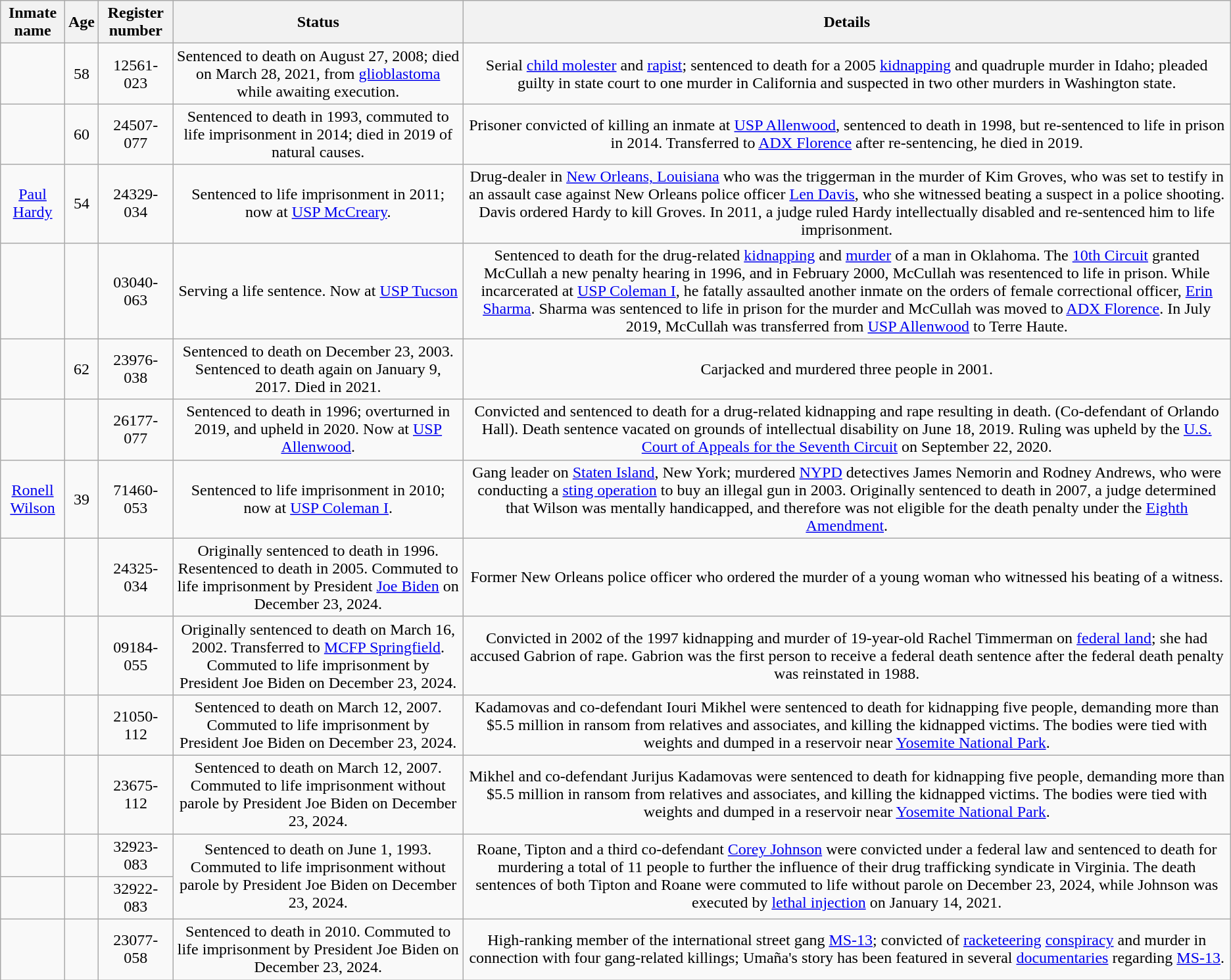<table class="wikitable sortable" style="text-align:center;">
<tr>
<th scope="col">Inmate name</th>
<th scope="col">Age</th>
<th scope="col">Register number</th>
<th scope="col">Status</th>
<th scope="col">Details</th>
</tr>
<tr>
<td></td>
<td>58 </td>
<td>12561-023</td>
<td>Sentenced to death on August 27, 2008; died on March 28, 2021, from <a href='#'>glioblastoma</a> while awaiting execution.</td>
<td>Serial <a href='#'>child molester</a> and <a href='#'>rapist</a>; sentenced to death for a 2005 <a href='#'>kidnapping</a> and quadruple murder in Idaho; pleaded guilty in state court to one murder in California and suspected in two other murders in Washington state.</td>
</tr>
<tr>
<td></td>
<td>60 </td>
<td>24507-077</td>
<td>Sentenced to death in 1993, commuted to life imprisonment in 2014; died in 2019 of natural causes.</td>
<td>Prisoner convicted of killing an inmate at <a href='#'>USP Allenwood</a>, sentenced to death in 1998, but re-sentenced to life in prison in 2014. Transferred to <a href='#'>ADX Florence</a> after re-sentencing, he died in 2019.</td>
</tr>
<tr>
<td><a href='#'>Paul Hardy</a></td>
<td>54 </td>
<td>24329-034</td>
<td>Sentenced to life imprisonment in 2011; now at <a href='#'>USP McCreary</a>.</td>
<td>Drug-dealer in <a href='#'>New Orleans, Louisiana</a> who was the triggerman in the murder of Kim Groves, who was set to testify in an assault case against New Orleans police officer <a href='#'>Len Davis</a>, who she witnessed beating a suspect in a police shooting. Davis ordered Hardy to kill Groves. In 2011, a judge ruled Hardy intellectually disabled and re-sentenced him to life imprisonment.</td>
</tr>
<tr>
<td></td>
<td> </td>
<td>03040-063</td>
<td>Serving a life sentence. Now at <a href='#'>USP Tucson</a></td>
<td>Sentenced to death for the drug-related <a href='#'>kidnapping</a> and <a href='#'>murder</a> of a man in Oklahoma. The <a href='#'>10th Circuit</a> granted McCullah a new penalty hearing in 1996, and in February 2000, McCullah was resentenced to life in prison. While incarcerated at <a href='#'>USP Coleman I</a>, he fatally assaulted another inmate on the orders of female correctional officer, <a href='#'>Erin Sharma</a>. Sharma was sentenced to life in prison for the murder and McCullah was moved to <a href='#'>ADX Florence</a>. In July 2019, McCullah was transferred from <a href='#'>USP Allenwood</a> to Terre Haute.</td>
</tr>
<tr>
<td></td>
<td>62 </td>
<td>23976-038</td>
<td>Sentenced to death on December 23, 2003. Sentenced to death again on January 9, 2017. Died in 2021.</td>
<td>Carjacked and murdered three people in 2001.</td>
</tr>
<tr>
<td></td>
<td> </td>
<td>26177-077</td>
<td>Sentenced to death in 1996; overturned in 2019, and upheld in 2020. Now at <a href='#'>USP Allenwood</a>.</td>
<td>Convicted and sentenced to death for a drug-related kidnapping and rape resulting in death. (Co-defendant of Orlando Hall). Death sentence vacated on grounds of intellectual disability on June 18, 2019. Ruling was upheld by the <a href='#'>U.S. Court of Appeals for the Seventh Circuit</a> on September 22, 2020.</td>
</tr>
<tr>
<td><a href='#'>Ronell Wilson</a></td>
<td>39 </td>
<td>71460-053</td>
<td>Sentenced to life imprisonment in 2010; now at <a href='#'>USP Coleman I</a>.</td>
<td>Gang leader on <a href='#'>Staten Island</a>, New York; murdered <a href='#'>NYPD</a> detectives James Nemorin and Rodney Andrews, who were conducting a <a href='#'>sting operation</a> to buy an illegal gun in 2003. Originally sentenced to death in 2007, a judge determined that Wilson was mentally handicapped, and therefore was not eligible for the death penalty under the <a href='#'>Eighth Amendment</a>.</td>
</tr>
<tr>
<td></td>
<td> </td>
<td>24325-034</td>
<td>Originally sentenced to death in 1996. Resentenced to death in 2005. Commuted to life imprisonment by President <a href='#'>Joe Biden</a> on December 23, 2024.</td>
<td>Former New Orleans police officer who ordered the murder of a young woman who witnessed his beating of a witness.</td>
</tr>
<tr>
<td></td>
<td> </td>
<td>09184-055</td>
<td>Originally sentenced to death on March 16, 2002. Transferred to <a href='#'>MCFP Springfield</a>. Commuted to life imprisonment by President Joe Biden on December 23, 2024.</td>
<td>Convicted in 2002 of the 1997 kidnapping and murder of 19-year-old Rachel Timmerman on <a href='#'>federal land</a>; she had accused Gabrion of rape. Gabrion was the first person to receive a federal death sentence after the federal death penalty was reinstated in 1988.</td>
</tr>
<tr>
<td></td>
<td> </td>
<td>21050-112</td>
<td>Sentenced to death on March 12, 2007. Commuted to life imprisonment by President Joe Biden on December 23, 2024.</td>
<td>Kadamovas and co-defendant Iouri Mikhel were sentenced to death for kidnapping five people, demanding more than $5.5 million in ransom from relatives and associates, and killing the kidnapped victims. The bodies were tied with weights and dumped in a reservoir near <a href='#'>Yosemite National Park</a>.</td>
</tr>
<tr>
<td></td>
<td> </td>
<td>23675-112</td>
<td>Sentenced to death on March 12, 2007. Commuted to life imprisonment without parole by President Joe Biden on December 23, 2024.</td>
<td>Mikhel and co-defendant Jurijus Kadamovas were sentenced to death for kidnapping five people, demanding more than $5.5 million in ransom from relatives and associates, and killing the kidnapped victims. The bodies were tied with weights and dumped in a reservoir near <a href='#'>Yosemite National Park</a>.</td>
</tr>
<tr>
<td></td>
<td> </td>
<td>32923-083</td>
<td rowspan=2>Sentenced to death on June 1, 1993. Commuted to life imprisonment without parole by President Joe Biden on December 23, 2024.</td>
<td rowspan=2>Roane, Tipton and a third co-defendant <a href='#'>Corey Johnson</a> were convicted under a federal law and sentenced to death for murdering a total of 11 people to further the influence of their drug trafficking syndicate in Virginia. The death sentences of both Tipton and Roane were commuted to life without parole on December 23, 2024, while Johnson was executed by <a href='#'>lethal injection</a> on January 14, 2021.</td>
</tr>
<tr>
<td></td>
<td> </td>
<td>32922-083</td>
</tr>
<tr>
<td></td>
<td> </td>
<td>23077-058</td>
<td>Sentenced to death in 2010. Commuted to life imprisonment by President Joe Biden on December 23, 2024.</td>
<td>High-ranking member of the international street gang <a href='#'>MS-13</a>; convicted of <a href='#'>racketeering</a> <a href='#'>conspiracy</a> and murder in connection with four gang-related killings; Umaña's story has been featured in several <a href='#'>documentaries</a> regarding <a href='#'>MS-13</a>.</td>
</tr>
</table>
